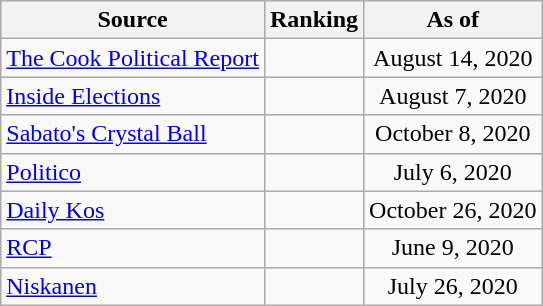<table class="wikitable" style="text-align:center">
<tr>
<th>Source</th>
<th>Ranking</th>
<th>As of</th>
</tr>
<tr>
<td align=left><a href='#'>The Cook Political Report</a></td>
<td></td>
<td>August 14, 2020</td>
</tr>
<tr>
<td align=left><a href='#'>Inside Elections</a></td>
<td></td>
<td>August 7, 2020</td>
</tr>
<tr>
<td align=left><a href='#'>Sabato's Crystal Ball</a></td>
<td></td>
<td>October 8, 2020</td>
</tr>
<tr>
<td align="left"><a href='#'>Politico</a></td>
<td></td>
<td>July 6, 2020</td>
</tr>
<tr>
<td align="left"><a href='#'>Daily Kos</a></td>
<td></td>
<td>October 26, 2020</td>
</tr>
<tr>
<td align="left"><a href='#'>RCP</a></td>
<td></td>
<td>June 9, 2020</td>
</tr>
<tr>
<td align="left"><a href='#'>Niskanen</a></td>
<td></td>
<td>July 26, 2020</td>
</tr>
</table>
